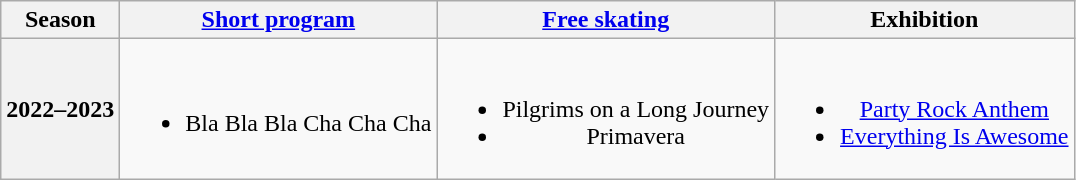<table class=wikitable style=text-align:center>
<tr>
<th>Season</th>
<th><a href='#'>Short program</a></th>
<th><a href='#'>Free skating</a></th>
<th>Exhibition</th>
</tr>
<tr>
<th>2022–2023 <br></th>
<td><br><ul><li>Bla Bla Bla Cha Cha Cha <br> </li></ul></td>
<td><br><ul><li>Pilgrims on a Long Journey <br> </li><li>Primavera <br> </li></ul></td>
<td><br><ul><li><a href='#'>Party Rock Anthem</a> <br> </li><li><a href='#'>Everything Is Awesome</a> <br> </li></ul></td>
</tr>
</table>
